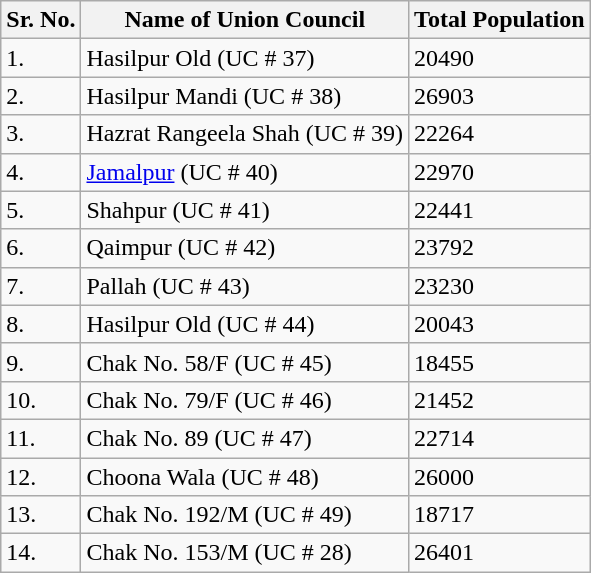<table class="wikitable">
<tr>
<th>Sr. No.</th>
<th>Name of Union Council</th>
<th>Total Population</th>
</tr>
<tr>
<td>1.</td>
<td>Hasilpur Old (UC # 37)</td>
<td>20490</td>
</tr>
<tr>
<td>2.</td>
<td>Hasilpur Mandi (UC # 38)</td>
<td>26903</td>
</tr>
<tr>
<td>3.</td>
<td>Hazrat Rangeela Shah (UC # 39)</td>
<td>22264</td>
</tr>
<tr>
<td>4.</td>
<td><a href='#'>Jamalpur</a> (UC # 40)</td>
<td>22970</td>
</tr>
<tr>
<td>5.</td>
<td>Shahpur (UC # 41)</td>
<td>22441</td>
</tr>
<tr>
<td>6.</td>
<td>Qaimpur (UC # 42)</td>
<td>23792</td>
</tr>
<tr>
<td>7.</td>
<td>Pallah (UC # 43)</td>
<td>23230</td>
</tr>
<tr>
<td>8.</td>
<td>Hasilpur Old (UC # 44)</td>
<td>20043</td>
</tr>
<tr>
<td>9.</td>
<td>Chak No. 58/F (UC # 45)</td>
<td>18455</td>
</tr>
<tr>
<td>10.</td>
<td>Chak No. 79/F (UC # 46)</td>
<td>21452</td>
</tr>
<tr>
<td>11.</td>
<td>Chak No. 89 (UC # 47)</td>
<td>22714</td>
</tr>
<tr>
<td>12.</td>
<td>Choona Wala (UC # 48)</td>
<td>26000</td>
</tr>
<tr>
<td>13.</td>
<td>Chak No. 192/M (UC # 49)</td>
<td>18717</td>
</tr>
<tr>
<td>14.</td>
<td>Chak No. 153/M (UC # 28)</td>
<td>26401</td>
</tr>
</table>
